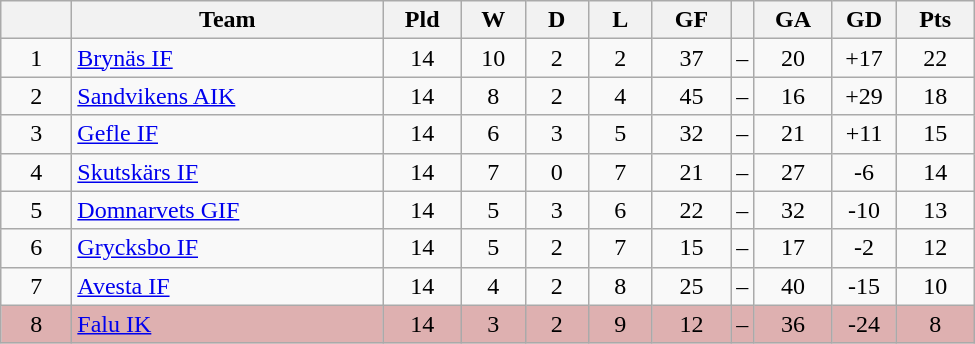<table class="wikitable" style="text-align: center;">
<tr>
<th style="width: 40px;"></th>
<th style="width: 200px;">Team</th>
<th style="width: 45px;">Pld</th>
<th style="width: 35px;">W</th>
<th style="width: 35px;">D</th>
<th style="width: 35px;">L</th>
<th style="width: 45px;">GF</th>
<th></th>
<th style="width: 45px;">GA</th>
<th style="width: 35px;">GD</th>
<th style="width: 45px;">Pts</th>
</tr>
<tr>
<td>1</td>
<td style="text-align: left;"><a href='#'>Brynäs IF</a></td>
<td>14</td>
<td>10</td>
<td>2</td>
<td>2</td>
<td>37</td>
<td>–</td>
<td>20</td>
<td>+17</td>
<td>22</td>
</tr>
<tr>
<td>2</td>
<td style="text-align: left;"><a href='#'>Sandvikens AIK</a></td>
<td>14</td>
<td>8</td>
<td>2</td>
<td>4</td>
<td>45</td>
<td>–</td>
<td>16</td>
<td>+29</td>
<td>18</td>
</tr>
<tr>
<td>3</td>
<td style="text-align: left;"><a href='#'>Gefle IF</a></td>
<td>14</td>
<td>6</td>
<td>3</td>
<td>5</td>
<td>32</td>
<td>–</td>
<td>21</td>
<td>+11</td>
<td>15</td>
</tr>
<tr>
<td>4</td>
<td style="text-align: left;"><a href='#'>Skutskärs IF</a></td>
<td>14</td>
<td>7</td>
<td>0</td>
<td>7</td>
<td>21</td>
<td>–</td>
<td>27</td>
<td>-6</td>
<td>14</td>
</tr>
<tr>
<td>5</td>
<td style="text-align: left;"><a href='#'>Domnarvets GIF</a></td>
<td>14</td>
<td>5</td>
<td>3</td>
<td>6</td>
<td>22</td>
<td>–</td>
<td>32</td>
<td>-10</td>
<td>13</td>
</tr>
<tr>
<td>6</td>
<td style="text-align: left;"><a href='#'>Grycksbo IF</a></td>
<td>14</td>
<td>5</td>
<td>2</td>
<td>7</td>
<td>15</td>
<td>–</td>
<td>17</td>
<td>-2</td>
<td>12</td>
</tr>
<tr>
<td>7</td>
<td style="text-align: left;"><a href='#'>Avesta IF</a></td>
<td>14</td>
<td>4</td>
<td>2</td>
<td>8</td>
<td>25</td>
<td>–</td>
<td>40</td>
<td>-15</td>
<td>10</td>
</tr>
<tr style="background: #deb0b0">
<td>8</td>
<td style="text-align: left;"><a href='#'>Falu IK</a></td>
<td>14</td>
<td>3</td>
<td>2</td>
<td>9</td>
<td>12</td>
<td>–</td>
<td>36</td>
<td>-24</td>
<td>8</td>
</tr>
</table>
